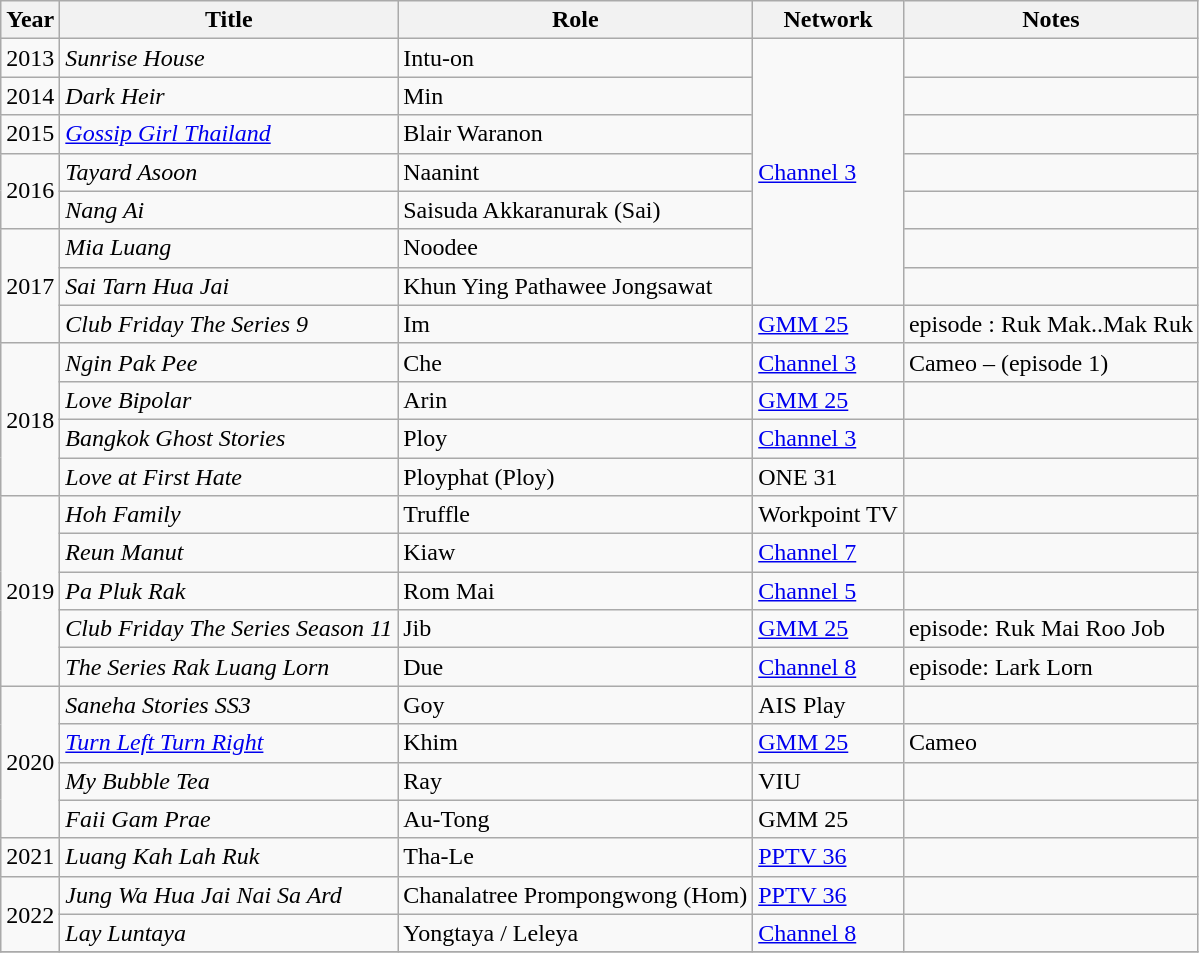<table class="wikitable sortable">
<tr>
<th>Year</th>
<th>Title</th>
<th>Role</th>
<th>Network</th>
<th class="unsortable">Notes</th>
</tr>
<tr>
<td>2013</td>
<td><em>Sunrise House</em></td>
<td>Intu-on</td>
<td rowspan="7"><a href='#'>Channel 3</a></td>
<td></td>
</tr>
<tr>
<td>2014</td>
<td><em>Dark Heir</em></td>
<td>Min</td>
<td></td>
</tr>
<tr>
<td>2015</td>
<td><em><a href='#'>Gossip Girl Thailand</a></em></td>
<td>Blair Waranon</td>
<td></td>
</tr>
<tr>
<td rowspan="2">2016</td>
<td><em>Tayard Asoon </em></td>
<td>Naanint</td>
<td></td>
</tr>
<tr>
<td><em> Nang Ai</em></td>
<td>Saisuda Akkaranurak (Sai)</td>
<td></td>
</tr>
<tr>
<td rowspan="3">2017</td>
<td><em>Mia Luang</em></td>
<td>Noodee</td>
<td></td>
</tr>
<tr>
<td><em> Sai Tarn Hua Jai</em></td>
<td>Khun Ying Pathawee Jongsawat</td>
<td></td>
</tr>
<tr>
<td><em>Club Friday The Series 9</em></td>
<td>Im</td>
<td><a href='#'>GMM 25</a></td>
<td>episode : Ruk Mak..Mak Ruk</td>
</tr>
<tr>
<td rowspan="4">2018</td>
<td><em> Ngin Pak Pee</em></td>
<td>Che</td>
<td><a href='#'>Channel 3</a></td>
<td>Cameo – (episode 1)</td>
</tr>
<tr>
<td><em>Love Bipolar </em></td>
<td>Arin</td>
<td><a href='#'>GMM 25</a></td>
<td></td>
</tr>
<tr>
<td><em> Bangkok Ghost Stories</em></td>
<td>Ploy</td>
<td><a href='#'>Channel 3</a></td>
<td></td>
</tr>
<tr>
<td><em>Love at First Hate </em></td>
<td>Ployphat (Ploy)</td>
<td>ONE 31</td>
<td></td>
</tr>
<tr>
<td rowspan="5">2019</td>
<td><em>Hoh Family</em></td>
<td>Truffle</td>
<td>Workpoint TV</td>
<td></td>
</tr>
<tr>
<td><em>Reun Manut </em></td>
<td>Kiaw</td>
<td><a href='#'>Channel 7</a></td>
<td></td>
</tr>
<tr>
<td><em>Pa Pluk Rak </em></td>
<td>Rom Mai</td>
<td><a href='#'>Channel 5</a></td>
<td></td>
</tr>
<tr>
<td><em>Club Friday The Series Season 11</em></td>
<td>Jib</td>
<td rowspan="1"><a href='#'>GMM 25</a></td>
<td>episode: Ruk Mai Roo Job</td>
</tr>
<tr>
<td><em>The Series Rak Luang Lorn</em></td>
<td>Due</td>
<td rowspan="1"><a href='#'>Channel 8</a></td>
<td>episode: Lark Lorn</td>
</tr>
<tr>
<td rowspan="4">2020</td>
<td><em> Saneha Stories SS3</em></td>
<td>Goy</td>
<td>AIS Play</td>
<td></td>
</tr>
<tr>
<td><em> <a href='#'>Turn Left Turn Right</a>   </em></td>
<td>Khim</td>
<td rowspan="1"><a href='#'>GMM 25</a></td>
<td>Cameo</td>
</tr>
<tr>
<td><em> My Bubble Tea</em></td>
<td>Ray</td>
<td>VIU</td>
<td></td>
</tr>
<tr>
<td><em> Faii Gam Prae</em></td>
<td>Au-Tong</td>
<td>GMM 25</td>
<td></td>
</tr>
<tr>
<td rowspan="1">2021</td>
<td><em> Luang Kah Lah Ruk</em></td>
<td>Tha-Le</td>
<td><a href='#'>PPTV 36</a></td>
<td></td>
</tr>
<tr>
<td rowspan="2">2022</td>
<td><em> Jung Wa Hua Jai Nai Sa Ard</em></td>
<td>Chanalatree Prompongwong (Hom)</td>
<td><a href='#'>PPTV 36</a></td>
<td></td>
</tr>
<tr>
<td><em>Lay Luntaya</em></td>
<td>Yongtaya / Leleya</td>
<td><a href='#'>Channel 8</a></td>
<td></td>
</tr>
<tr>
</tr>
</table>
